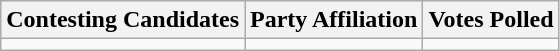<table class="wikitable sortable">
<tr>
<th>Contesting Candidates</th>
<th>Party Affiliation</th>
<th>Votes Polled</th>
</tr>
<tr>
<td></td>
<td></td>
<td></td>
</tr>
</table>
